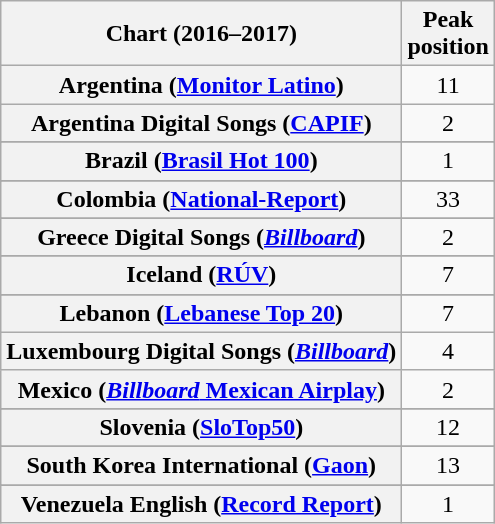<table class="wikitable sortable plainrowheaders" style="text-align:center;">
<tr>
<th scope="col">Chart (2016–2017)</th>
<th scope="col">Peak<br>position</th>
</tr>
<tr>
<th scope="row">Argentina (<a href='#'>Monitor Latino</a>)</th>
<td>11</td>
</tr>
<tr>
<th scope="row">Argentina Digital Songs (<a href='#'>CAPIF</a>)</th>
<td>2</td>
</tr>
<tr>
</tr>
<tr>
</tr>
<tr>
</tr>
<tr>
</tr>
<tr>
<th scope="row">Brazil (<a href='#'>Brasil Hot 100</a>)</th>
<td>1</td>
</tr>
<tr>
</tr>
<tr>
</tr>
<tr>
</tr>
<tr>
</tr>
<tr>
</tr>
<tr>
<th scope="row">Colombia (<a href='#'>National-Report</a>)</th>
<td>33</td>
</tr>
<tr>
</tr>
<tr>
</tr>
<tr>
</tr>
<tr>
</tr>
<tr>
</tr>
<tr>
</tr>
<tr>
</tr>
<tr>
<th scope="row">Greece Digital Songs (<em><a href='#'>Billboard</a></em>)</th>
<td>2</td>
</tr>
<tr>
</tr>
<tr>
</tr>
<tr>
</tr>
<tr>
<th scope="row">Iceland (<a href='#'>RÚV</a>)</th>
<td>7</td>
</tr>
<tr>
</tr>
<tr>
</tr>
<tr>
</tr>
<tr>
</tr>
<tr>
<th scope="row">Lebanon (<a href='#'>Lebanese Top 20</a>)</th>
<td>7</td>
</tr>
<tr>
<th scope="row">Luxembourg Digital Songs (<em><a href='#'>Billboard</a></em>)</th>
<td>4</td>
</tr>
<tr>
<th scope="row">Mexico (<a href='#'><em>Billboard</em> Mexican Airplay</a>)</th>
<td>2</td>
</tr>
<tr>
</tr>
<tr>
</tr>
<tr>
</tr>
<tr>
</tr>
<tr>
</tr>
<tr>
</tr>
<tr>
</tr>
<tr>
</tr>
<tr>
</tr>
<tr>
<th scope="row">Slovenia (<a href='#'>SloTop50</a>)</th>
<td>12</td>
</tr>
<tr>
</tr>
<tr>
<th scope="row">South Korea International (<a href='#'>Gaon</a>)</th>
<td>13</td>
</tr>
<tr>
</tr>
<tr>
</tr>
<tr>
</tr>
<tr>
</tr>
<tr>
</tr>
<tr>
</tr>
<tr>
</tr>
<tr>
</tr>
<tr>
</tr>
<tr>
</tr>
<tr>
</tr>
<tr>
</tr>
<tr>
</tr>
<tr>
<th scope="row">Venezuela English (<a href='#'>Record Report</a>)</th>
<td>1</td>
</tr>
</table>
